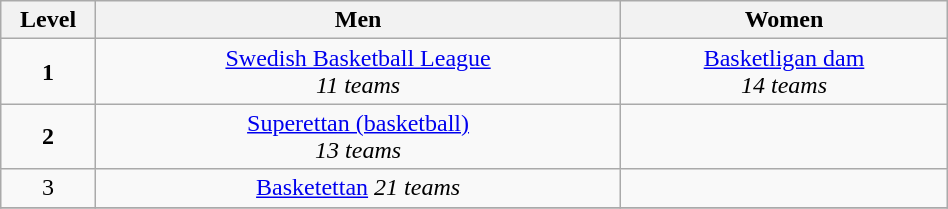<table class="wikitable" style="text-align: center;" width="50%;">
<tr>
<th width="10%">Level</th>
<th colspan=1>Men</th>
<th colspan=1>Women</th>
</tr>
<tr>
<td><strong>1</strong></td>
<td><a href='#'>Swedish Basketball League</a><br><em>11 teams</em></td>
<td><a href='#'>Basketligan dam</a><br><em>14 teams</em></td>
</tr>
<tr>
<td><strong>2</strong></td>
<td><a href='#'>Superettan (basketball)</a><br><em>13 teams</em></td>
<td></td>
</tr>
<tr>
<td>3</td>
<td><a href='#'>Basketettan</a> <em>21 teams</em></td>
<td></td>
</tr>
<tr>
</tr>
</table>
